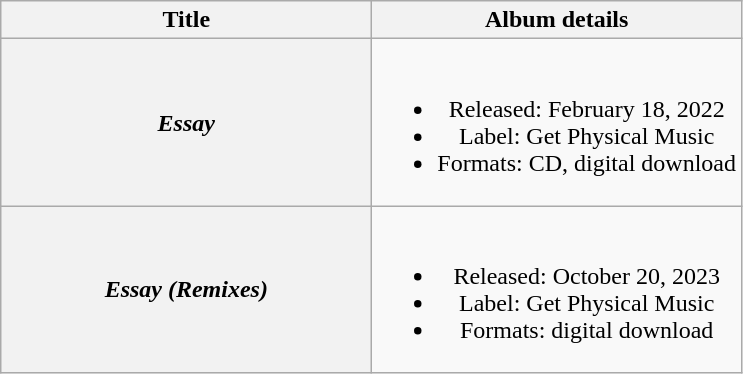<table class="wikitable plainrowheaders" style="text-align:center;">
<tr>
<th scope="col" style="width:15em;">Title</th>
<th scope="col">Album details</th>
</tr>
<tr>
<th scope="row"><strong><em>Essay</em></strong></th>
<td><br><ul><li>Released: February 18, 2022</li><li>Label: Get Physical Music</li><li>Formats: CD, digital download</li></ul></td>
</tr>
<tr>
<th><em>Essay (Remixes)</em></th>
<td><br><ul><li>Released: October 20, 2023</li><li>Label: Get Physical Music</li><li>Formats: digital download</li></ul></td>
</tr>
</table>
